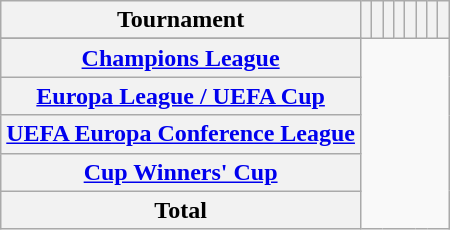<table class="wikitable plainrowheaders sortable">
<tr>
<th>Tournament</th>
<th scope=col></th>
<th scope=col></th>
<th scope=col></th>
<th scope=col></th>
<th scope=col></th>
<th scope=col></th>
<th scope=col></th>
<th scope=col></th>
</tr>
<tr>
</tr>
<tr>
<th scope="row" align=left><a href='#'>Champions League</a><br></th>
</tr>
<tr>
<th scope="row" align=left><a href='#'>Europa League / UEFA Cup</a><br></th>
</tr>
<tr>
<th scope="row" align=left><a href='#'>UEFA Europa Conference League</a><br></th>
</tr>
<tr>
<th scope="row" align=left><a href='#'>Cup Winners' Cup</a><br></th>
</tr>
<tr>
<th>Total<br></th>
</tr>
</table>
